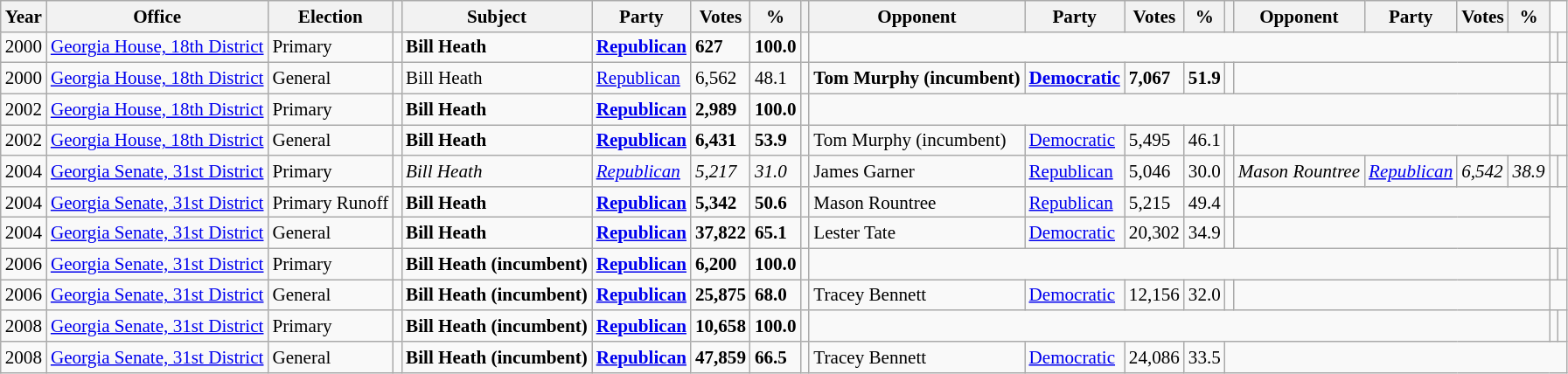<table class="wikitable" style="font-size:88%">
<tr>
<th>Year</th>
<th>Office</th>
<th>Election</th>
<th></th>
<th>Subject</th>
<th>Party</th>
<th>Votes</th>
<th>%</th>
<th></th>
<th>Opponent</th>
<th>Party</th>
<th>Votes</th>
<th>%</th>
<th></th>
<th>Opponent</th>
<th>Party</th>
<th>Votes</th>
<th>%</th>
</tr>
<tr>
<td>2000</td>
<td><a href='#'>Georgia House, 18th District</a></td>
<td>Primary</td>
<td></td>
<td><strong>Bill Heath</strong></td>
<td><strong><a href='#'>Republican</a></strong></td>
<td><strong>627</strong></td>
<td><strong>100.0</strong></td>
<td></td>
<td colspan=9></td>
<td></td>
<td colspan=4></td>
</tr>
<tr>
<td>2000</td>
<td><a href='#'>Georgia House, 18th District</a></td>
<td>General</td>
<td></td>
<td>Bill Heath</td>
<td><a href='#'>Republican</a></td>
<td>6,562</td>
<td>48.1</td>
<td></td>
<td><strong>Tom Murphy (incumbent)</strong></td>
<td><strong><a href='#'>Democratic</a></strong></td>
<td><strong>7,067</strong></td>
<td><strong>51.9</strong></td>
<td></td>
<td colspan=4></td>
</tr>
<tr>
<td>2002</td>
<td><a href='#'>Georgia House, 18th District</a></td>
<td>Primary</td>
<td></td>
<td><strong>Bill Heath</strong></td>
<td><strong><a href='#'>Republican</a></strong></td>
<td><strong>2,989</strong></td>
<td><strong>100.0</strong></td>
<td></td>
<td colspan=9></td>
<td></td>
<td colspan=4></td>
</tr>
<tr>
<td>2002</td>
<td><a href='#'>Georgia House, 18th District</a></td>
<td>General</td>
<td></td>
<td><strong>Bill Heath</strong></td>
<td><strong><a href='#'>Republican</a></strong></td>
<td><strong>6,431</strong></td>
<td><strong>53.9</strong></td>
<td></td>
<td>Tom Murphy (incumbent)</td>
<td><a href='#'>Democratic</a></td>
<td>5,495</td>
<td>46.1</td>
<td></td>
<td colspan=4></td>
</tr>
<tr>
<td>2004</td>
<td><a href='#'>Georgia Senate, 31st District</a></td>
<td>Primary</td>
<td></td>
<td><em>Bill Heath</em></td>
<td><em><a href='#'>Republican</a></em></td>
<td><em>5,217</em></td>
<td><em>31.0</em></td>
<td></td>
<td>James Garner</td>
<td><a href='#'>Republican</a></td>
<td>5,046</td>
<td>30.0</td>
<td></td>
<td><em>Mason Rountree</em></td>
<td><em><a href='#'>Republican</a></em></td>
<td><em>6,542</em></td>
<td><em>38.9</em></td>
<td></td>
<td colspan=4></td>
</tr>
<tr>
<td>2004</td>
<td><a href='#'>Georgia Senate, 31st District</a></td>
<td>Primary Runoff</td>
<td></td>
<td><strong>Bill Heath</strong></td>
<td><strong><a href='#'>Republican</a></strong></td>
<td><strong>5,342</strong></td>
<td><strong>50.6</strong></td>
<td></td>
<td>Mason Rountree</td>
<td><a href='#'>Republican</a></td>
<td>5,215</td>
<td>49.4</td>
<td></td>
<td colspan=4></td>
</tr>
<tr>
<td>2004</td>
<td><a href='#'>Georgia Senate, 31st District</a></td>
<td>General</td>
<td></td>
<td><strong>Bill Heath</strong></td>
<td><strong><a href='#'>Republican</a></strong></td>
<td><strong>37,822</strong></td>
<td><strong>65.1</strong></td>
<td></td>
<td>Lester Tate</td>
<td><a href='#'>Democratic</a></td>
<td>20,302</td>
<td>34.9</td>
<td></td>
<td colspan=4></td>
</tr>
<tr>
<td>2006</td>
<td><a href='#'>Georgia Senate, 31st District</a></td>
<td>Primary</td>
<td></td>
<td><strong>Bill Heath (incumbent)</strong></td>
<td><strong><a href='#'>Republican</a></strong></td>
<td><strong>6,200</strong></td>
<td><strong>100.0</strong></td>
<td></td>
<td colspan=9></td>
<td></td>
<td colspan=4></td>
</tr>
<tr>
<td>2006</td>
<td><a href='#'>Georgia Senate, 31st District</a></td>
<td>General</td>
<td></td>
<td><strong>Bill Heath (incumbent)</strong></td>
<td><strong><a href='#'>Republican</a></strong></td>
<td><strong>25,875</strong></td>
<td><strong>68.0</strong></td>
<td></td>
<td>Tracey Bennett</td>
<td><a href='#'>Democratic</a></td>
<td>12,156</td>
<td>32.0</td>
<td></td>
<td colspan=4></td>
</tr>
<tr>
<td>2008</td>
<td><a href='#'>Georgia Senate, 31st District</a></td>
<td>Primary</td>
<td></td>
<td><strong>Bill Heath (incumbent)</strong></td>
<td><strong><a href='#'>Republican</a></strong></td>
<td><strong>10,658</strong></td>
<td><strong>100.0</strong></td>
<td></td>
<td colspan=9></td>
<td></td>
<td colspan=4></td>
</tr>
<tr>
<td>2008</td>
<td><a href='#'>Georgia Senate, 31st District</a></td>
<td>General</td>
<td></td>
<td><strong>Bill Heath (incumbent)</strong></td>
<td><strong><a href='#'>Republican</a></strong></td>
<td><strong>47,859</strong></td>
<td><strong>66.5</strong></td>
<td></td>
<td>Tracey Bennett</td>
<td><a href='#'>Democratic</a></td>
<td>24,086</td>
<td>33.5</td>
</tr>
</table>
